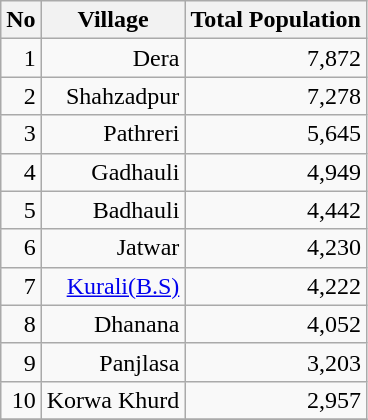<table class="wikitable sortable">
<tr>
<th>No</th>
<th>Village</th>
<th>Total Population</th>
</tr>
<tr style="text-align:right;">
<td>1</td>
<td>Dera</td>
<td>7,872</td>
</tr>
<tr style="text-align:right;">
<td>2</td>
<td>Shahzadpur</td>
<td>7,278</td>
</tr>
<tr style="text-align:right;">
<td>3</td>
<td>Pathreri</td>
<td>5,645</td>
</tr>
<tr style="text-align:right;">
<td>4</td>
<td>Gadhauli</td>
<td>4,949</td>
</tr>
<tr style="text-align:right;">
<td>5</td>
<td>Badhauli</td>
<td>4,442</td>
</tr>
<tr style="text-align:right;">
<td>6</td>
<td>Jatwar</td>
<td>4,230</td>
</tr>
<tr style="text-align:right;">
<td>7</td>
<td><a href='#'>Kurali(B.S)</a></td>
<td>4,222</td>
</tr>
<tr style="text-align:right;">
<td>8</td>
<td>Dhanana</td>
<td>4,052</td>
</tr>
<tr style="text-align:right;">
<td>9</td>
<td>Panjlasa</td>
<td>3,203</td>
</tr>
<tr style="text-align:right;">
<td>10</td>
<td>Korwa Khurd</td>
<td>2,957</td>
</tr>
<tr>
</tr>
</table>
